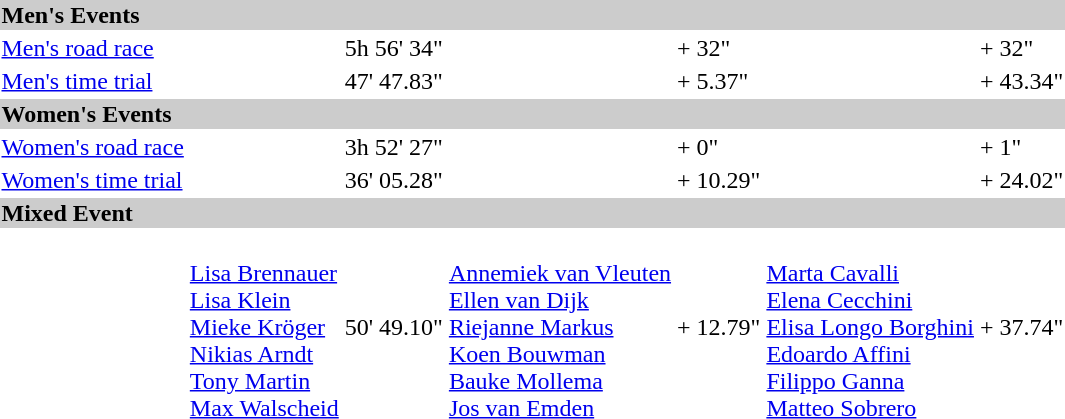<table>
<tr style="background:#ccc;">
<td colspan=7><strong>Men's Events</strong></td>
</tr>
<tr>
<td {{nowrap><a href='#'>Men's road race</a><br></td>
<td></td>
<td>5h 56' 34"</td>
<td></td>
<td>+ 32"</td>
<td></td>
<td>+ 32"</td>
</tr>
<tr>
<td {{nowrap><a href='#'>Men's time trial</a><br></td>
<td></td>
<td>47' 47.83"</td>
<td></td>
<td>+ 5.37"</td>
<td></td>
<td>+ 43.34"</td>
</tr>
<tr style="background:#ccc;">
<td colspan=7><strong>Women's Events</strong></td>
</tr>
<tr>
<td {{nowrap><a href='#'>Women's road race</a><br></td>
<td></td>
<td>3h 52' 27"</td>
<td></td>
<td>+ 0"</td>
<td></td>
<td>+ 1"</td>
</tr>
<tr>
<td {{nowrap><a href='#'>Women's time trial</a><br></td>
<td></td>
<td>36' 05.28"</td>
<td></td>
<td>+ 10.29"</td>
<td></td>
<td>+ 24.02"</td>
</tr>
<tr style="background:#ccc;">
<td colspan=7><strong>Mixed Event</strong></td>
</tr>
<tr>
<td><br></td>
<td><br><a href='#'>Lisa Brennauer</a><br><a href='#'>Lisa Klein</a><br><a href='#'>Mieke Kröger</a><br><a href='#'>Nikias Arndt</a><br><a href='#'>Tony Martin</a><br><a href='#'>Max Walscheid</a></td>
<td>50' 49.10"</td>
<td><br><a href='#'>Annemiek van Vleuten</a><br><a href='#'>Ellen van Dijk</a><br><a href='#'>Riejanne Markus</a><br><a href='#'>Koen Bouwman</a><br><a href='#'>Bauke Mollema</a><br><a href='#'>Jos van Emden</a></td>
<td>+ 12.79"</td>
<td><br><a href='#'>Marta Cavalli</a><br><a href='#'>Elena Cecchini</a><br><a href='#'>Elisa Longo Borghini</a><br><a href='#'>Edoardo Affini</a><br><a href='#'>Filippo Ganna</a><br><a href='#'>Matteo Sobrero</a></td>
<td>+ 37.74"</td>
</tr>
</table>
